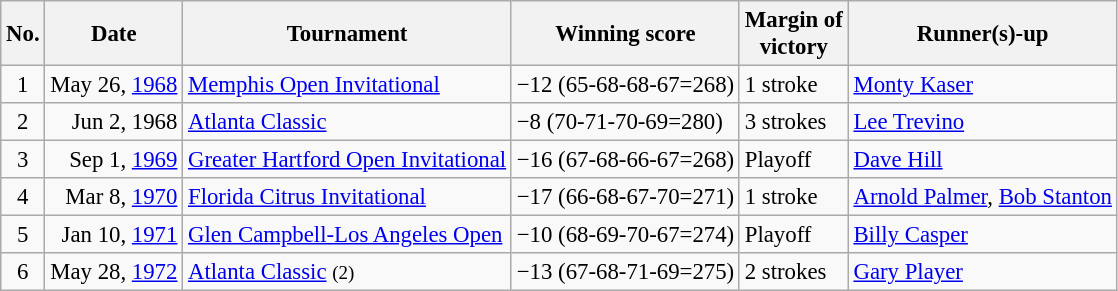<table class="wikitable" style="font-size:95%;">
<tr>
<th>No.</th>
<th>Date</th>
<th>Tournament</th>
<th>Winning score</th>
<th>Margin of<br>victory</th>
<th>Runner(s)-up</th>
</tr>
<tr>
<td align=center>1</td>
<td align=right>May 26, <a href='#'>1968</a></td>
<td><a href='#'>Memphis Open Invitational</a></td>
<td>−12 (65-68-68-67=268)</td>
<td>1 stroke</td>
<td> <a href='#'>Monty Kaser</a></td>
</tr>
<tr>
<td align=center>2</td>
<td align=right>Jun 2, 1968</td>
<td><a href='#'>Atlanta Classic</a></td>
<td>−8 (70-71-70-69=280)</td>
<td>3 strokes</td>
<td> <a href='#'>Lee Trevino</a></td>
</tr>
<tr>
<td align=center>3</td>
<td align=right>Sep 1, <a href='#'>1969</a></td>
<td><a href='#'>Greater Hartford Open Invitational</a></td>
<td>−16 (67-68-66-67=268)</td>
<td>Playoff</td>
<td> <a href='#'>Dave Hill</a></td>
</tr>
<tr>
<td align=center>4</td>
<td align=right>Mar 8, <a href='#'>1970</a></td>
<td><a href='#'>Florida Citrus Invitational</a></td>
<td>−17 (66-68-67-70=271)</td>
<td>1 stroke</td>
<td> <a href='#'>Arnold Palmer</a>,  <a href='#'>Bob Stanton</a></td>
</tr>
<tr>
<td align=center>5</td>
<td align=right>Jan 10, <a href='#'>1971</a></td>
<td><a href='#'>Glen Campbell-Los Angeles Open</a></td>
<td>−10 (68-69-70-67=274)</td>
<td>Playoff</td>
<td> <a href='#'>Billy Casper</a></td>
</tr>
<tr>
<td align=center>6</td>
<td align=right>May 28, <a href='#'>1972</a></td>
<td><a href='#'>Atlanta Classic</a> <small>(2)</small></td>
<td>−13 (67-68-71-69=275)</td>
<td>2 strokes</td>
<td> <a href='#'>Gary Player</a></td>
</tr>
</table>
